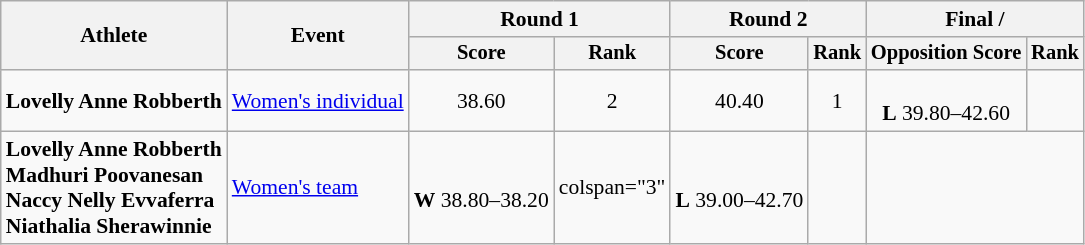<table class="wikitable" style="font-size:90%;text-align:center">
<tr>
<th rowspan="2">Athlete</th>
<th rowspan="2">Event</th>
<th colspan="2">Round 1</th>
<th colspan="2">Round 2</th>
<th colspan="2">Final / </th>
</tr>
<tr style=font-size:95%>
<th>Score</th>
<th>Rank</th>
<th>Score</th>
<th>Rank</th>
<th>Opposition Score</th>
<th>Rank</th>
</tr>
<tr>
<td align="left"><strong>Lovelly Anne Robberth</strong></td>
<td align="left"><a href='#'>Women's individual</a></td>
<td>38.60</td>
<td>2 <strong></strong></td>
<td>40.40</td>
<td>1 <strong></strong></td>
<td><br><strong>L</strong> 39.80–42.60</td>
<td></td>
</tr>
<tr>
<td align="left"><strong>Lovelly Anne Robberth<br>Madhuri Poovanesan<br>Naccy Nelly Evvaferra<br>Niathalia Sherawinnie</strong></td>
<td align="left"><a href='#'>Women's team</a></td>
<td><br><strong>W</strong> 38.80–38.20</td>
<td>colspan="3"  </td>
<td><br><strong>L</strong> 39.00–42.70</td>
<td></td>
</tr>
</table>
